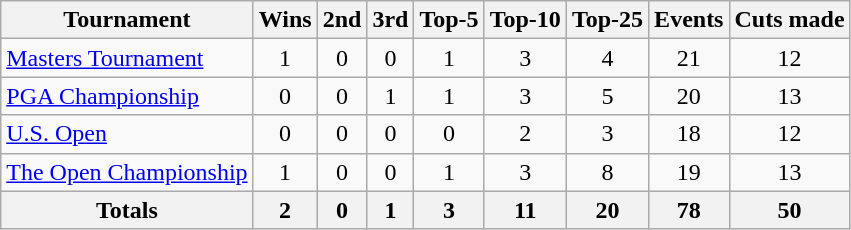<table class=wikitable style=text-align:center>
<tr>
<th>Tournament</th>
<th>Wins</th>
<th>2nd</th>
<th>3rd</th>
<th>Top-5</th>
<th>Top-10</th>
<th>Top-25</th>
<th>Events</th>
<th>Cuts made</th>
</tr>
<tr>
<td align=left><a href='#'>Masters Tournament</a></td>
<td>1</td>
<td>0</td>
<td>0</td>
<td>1</td>
<td>3</td>
<td>4</td>
<td>21</td>
<td>12</td>
</tr>
<tr>
<td align=left><a href='#'>PGA Championship</a></td>
<td>0</td>
<td>0</td>
<td>1</td>
<td>1</td>
<td>3</td>
<td>5</td>
<td>20</td>
<td>13</td>
</tr>
<tr>
<td align=left><a href='#'>U.S. Open</a></td>
<td>0</td>
<td>0</td>
<td>0</td>
<td>0</td>
<td>2</td>
<td>3</td>
<td>18</td>
<td>12</td>
</tr>
<tr>
<td align=left><a href='#'>The Open Championship</a></td>
<td>1</td>
<td>0</td>
<td>0</td>
<td>1</td>
<td>3</td>
<td>8</td>
<td>19</td>
<td>13</td>
</tr>
<tr>
<th>Totals</th>
<th>2</th>
<th>0</th>
<th>1</th>
<th>3</th>
<th>11</th>
<th>20</th>
<th>78</th>
<th>50</th>
</tr>
</table>
